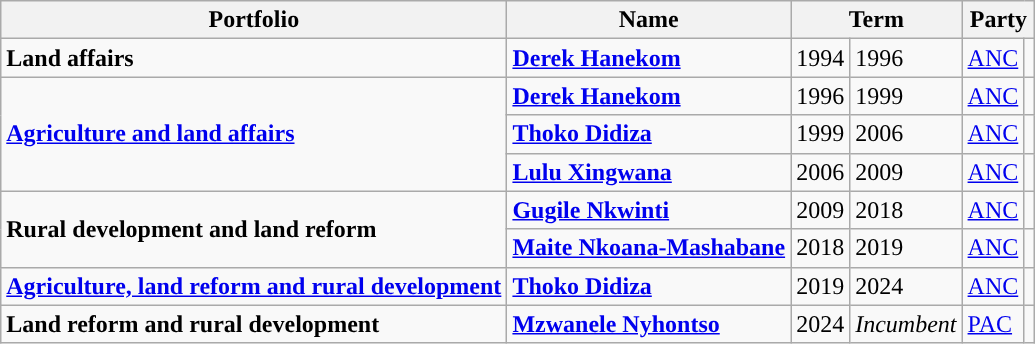<table class="wikitable">
<tr>
<th>Portfolio</th>
<th>Name</th>
<th colspan="2">Term</th>
<th colspan="2">Party</th>
</tr>
<tr>
<td><strong>Land affairs</strong></td>
<td><strong><a href='#'>Derek Hanekom</a></strong></td>
<td>1994</td>
<td>1996</td>
<td><a href='#'>ANC</a></td>
<td style="background-color: "></td>
</tr>
<tr>
<td rowspan="3"><strong><a href='#'>Agriculture and land affairs</a></strong></td>
<td><strong><a href='#'>Derek Hanekom</a></strong></td>
<td>1996</td>
<td>1999</td>
<td><a href='#'>ANC</a></td>
<td style="background-color: "></td>
</tr>
<tr>
<td><strong><a href='#'>Thoko Didiza</a></strong></td>
<td>1999</td>
<td>2006</td>
<td><a href='#'>ANC</a></td>
<td style="background-color: "></td>
</tr>
<tr>
<td><strong><a href='#'>Lulu Xingwana</a></strong></td>
<td>2006</td>
<td>2009</td>
<td><a href='#'>ANC</a></td>
<td style="background-color: "></td>
</tr>
<tr>
<td rowspan="2"><strong>Rural development and land reform</strong></td>
<td><strong><a href='#'>Gugile Nkwinti</a></strong></td>
<td>2009</td>
<td>2018</td>
<td><a href='#'>ANC</a></td>
<td style="background-color: "></td>
</tr>
<tr>
<td><strong><a href='#'>Maite Nkoana-Mashabane</a></strong></td>
<td>2018</td>
<td>2019</td>
<td><a href='#'>ANC</a></td>
<td style="background-color: "></td>
</tr>
<tr>
<td><strong><a href='#'>Agriculture, land reform and rural development</a></strong></td>
<td><strong><a href='#'>Thoko Didiza</a></strong></td>
<td>2019</td>
<td>2024</td>
<td><a href='#'>ANC</a></td>
<td style="background-color: "></td>
</tr>
<tr>
<td><strong>Land reform and rural development</strong></td>
<td><strong><a href='#'>Mzwanele Nyhontso</a></strong></td>
<td>2024</td>
<td><em>Incumbent</em></td>
<td><a href='#'>PAC</a></td>
<td style="background-color: "></td>
</tr>
</table>
